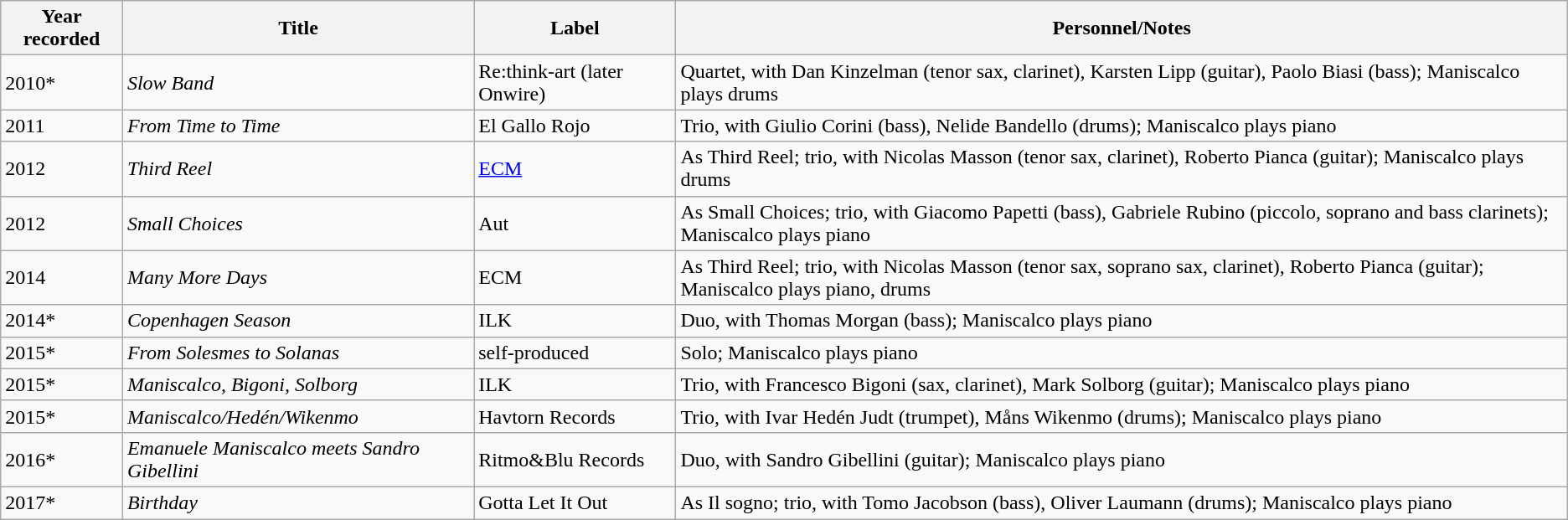<table class="wikitable sortable">
<tr>
<th>Year recorded</th>
<th>Title</th>
<th>Label</th>
<th>Personnel/Notes</th>
</tr>
<tr>
<td>2010*</td>
<td><em>Slow Band</em></td>
<td>Re:think-art (later Onwire)</td>
<td>Quartet, with Dan Kinzelman (tenor sax, clarinet), Karsten Lipp (guitar), Paolo Biasi (bass); Maniscalco plays drums</td>
</tr>
<tr>
<td>2011</td>
<td><em>From Time to Time</em></td>
<td>El Gallo Rojo</td>
<td>Trio, with Giulio Corini (bass), Nelide Bandello (drums); Maniscalco plays piano</td>
</tr>
<tr>
<td>2012</td>
<td><em>Third Reel</em></td>
<td><a href='#'>ECM</a></td>
<td>As Third Reel; trio, with Nicolas Masson (tenor sax, clarinet), Roberto Pianca (guitar); Maniscalco plays drums</td>
</tr>
<tr>
<td>2012</td>
<td><em>Small Choices</em></td>
<td>Aut</td>
<td>As Small Choices; trio, with Giacomo Papetti (bass), Gabriele Rubino (piccolo, soprano and bass clarinets); Maniscalco plays piano</td>
</tr>
<tr>
<td>2014</td>
<td><em>Many More Days</em></td>
<td>ECM</td>
<td>As Third Reel; trio, with Nicolas Masson (tenor sax, soprano sax, clarinet), Roberto Pianca (guitar); Maniscalco plays piano, drums</td>
</tr>
<tr>
<td>2014*</td>
<td><em>Copenhagen Season</em></td>
<td>ILK</td>
<td>Duo, with Thomas Morgan (bass); Maniscalco plays piano</td>
</tr>
<tr>
<td>2015*</td>
<td><em>From Solesmes to Solanas</em></td>
<td>self-produced</td>
<td>Solo; Maniscalco plays piano</td>
</tr>
<tr>
<td>2015*</td>
<td><em>Maniscalco, Bigoni, Solborg</em></td>
<td>ILK</td>
<td>Trio, with Francesco Bigoni (sax, clarinet), Mark Solborg (guitar); Maniscalco plays piano</td>
</tr>
<tr>
<td>2015*</td>
<td><em>Maniscalco/Hedén/Wikenmo</em></td>
<td>Havtorn Records</td>
<td>Trio, with Ivar Hedén Judt (trumpet), Måns Wikenmo (drums); Maniscalco plays piano</td>
</tr>
<tr>
<td>2016*</td>
<td><em>Emanuele Maniscalco meets Sandro Gibellini</em></td>
<td>Ritmo&Blu Records</td>
<td>Duo, with Sandro Gibellini (guitar); Maniscalco plays piano</td>
</tr>
<tr>
<td>2017*</td>
<td><em>Birthday</em></td>
<td>Gotta Let It Out</td>
<td>As Il sogno; trio, with Tomo Jacobson (bass), Oliver Laumann (drums); Maniscalco plays piano</td>
</tr>
</table>
